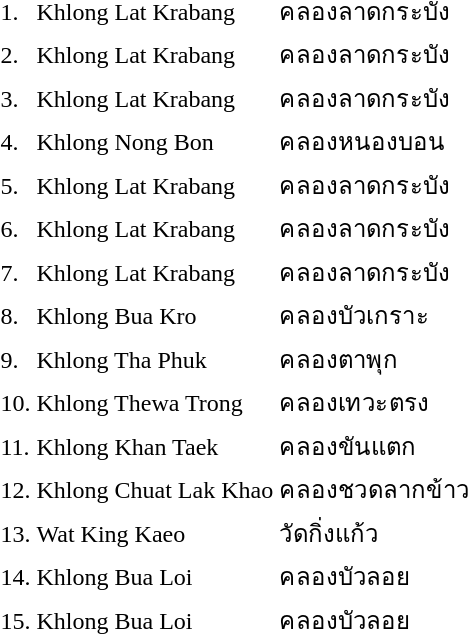<table>
<tr>
<td>1.</td>
<td>Khlong Lat Krabang</td>
<td>คลองลาดกระบัง</td>
<td></td>
</tr>
<tr>
<td>2.</td>
<td>Khlong Lat Krabang</td>
<td>คลองลาดกระบัง</td>
<td></td>
</tr>
<tr>
<td>3.</td>
<td>Khlong Lat Krabang</td>
<td>คลองลาดกระบัง</td>
<td></td>
</tr>
<tr>
<td>4.</td>
<td>Khlong Nong Bon</td>
<td>คลองหนองบอน</td>
<td></td>
</tr>
<tr>
<td>5.</td>
<td>Khlong Lat Krabang</td>
<td>คลองลาดกระบัง</td>
<td></td>
</tr>
<tr>
<td>6.</td>
<td>Khlong Lat Krabang</td>
<td>คลองลาดกระบัง</td>
<td></td>
</tr>
<tr>
<td>7.</td>
<td>Khlong Lat Krabang</td>
<td>คลองลาดกระบัง</td>
<td></td>
</tr>
<tr>
<td>8.</td>
<td>Khlong Bua Kro</td>
<td>คลองบัวเกราะ</td>
<td></td>
</tr>
<tr>
<td>9.</td>
<td>Khlong Tha Phuk</td>
<td>คลองตาพุก</td>
<td></td>
</tr>
<tr>
<td>10.</td>
<td>Khlong Thewa Trong</td>
<td>คลองเทวะตรง</td>
<td></td>
</tr>
<tr>
<td>11.</td>
<td>Khlong Khan Taek</td>
<td>คลองขันแตก</td>
<td></td>
</tr>
<tr>
<td>12.</td>
<td>Khlong Chuat Lak Khao</td>
<td>คลองชวดลากข้าว</td>
<td></td>
</tr>
<tr>
<td>13.</td>
<td>Wat King Kaeo</td>
<td>วัดกิ่งแก้ว</td>
<td></td>
</tr>
<tr>
<td>14.</td>
<td>Khlong Bua Loi</td>
<td>คลองบัวลอย</td>
<td></td>
</tr>
<tr>
<td>15.</td>
<td>Khlong Bua Loi</td>
<td>คลองบัวลอย</td>
<td></td>
</tr>
</table>
